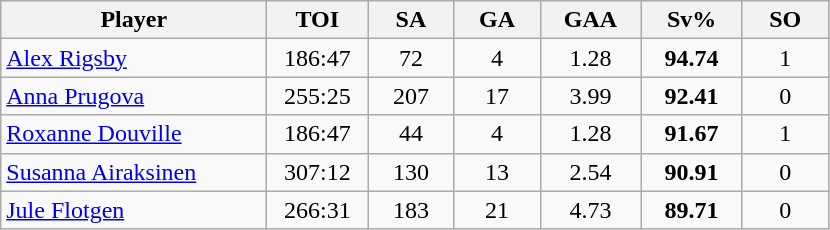<table class="wikitable sortable" style="text-align:center;">
<tr>
<th style="width:170px;">Player</th>
<th style="width:60px;">TOI</th>
<th style="width:50px;">SA</th>
<th style="width:50px;">GA</th>
<th style="width:60px;">GAA</th>
<th style="width:60px;">Sv%</th>
<th style="width:50px;">SO</th>
</tr>
<tr>
<td style="text-align:left;"> <a href='#'>Alex Rigsby</a></td>
<td>186:47</td>
<td>72</td>
<td>4</td>
<td>1.28</td>
<td><strong>94.74</strong></td>
<td>1</td>
</tr>
<tr>
<td style="text-align:left;"> <a href='#'>Anna Prugova</a></td>
<td>255:25</td>
<td>207</td>
<td>17</td>
<td>3.99</td>
<td><strong>92.41</strong></td>
<td>0</td>
</tr>
<tr>
<td style="text-align:left;"> <a href='#'>Roxanne Douville</a></td>
<td>186:47</td>
<td>44</td>
<td>4</td>
<td>1.28</td>
<td><strong>91.67</strong></td>
<td>1</td>
</tr>
<tr>
<td style="text-align:left;"> <a href='#'>Susanna Airaksinen</a></td>
<td>307:12</td>
<td>130</td>
<td>13</td>
<td>2.54</td>
<td><strong>90.91</strong></td>
<td>0</td>
</tr>
<tr>
<td style="text-align:left;"> <a href='#'>Jule Flotgen</a></td>
<td>266:31</td>
<td>183</td>
<td>21</td>
<td>4.73</td>
<td><strong>89.71</strong></td>
<td>0</td>
</tr>
</table>
